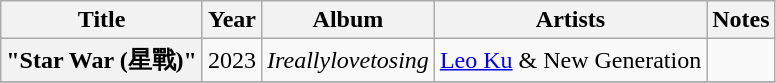<table class="wikitable plainrowheaders" style="text-align:center;">
<tr>
<th>Title</th>
<th>Year</th>
<th>Album</th>
<th>Artists</th>
<th>Notes</th>
</tr>
<tr>
<th scope="row">"Star War (星戰)"</th>
<td>2023</td>
<td><em>Ireallylovetosing</em></td>
<td><a href='#'>Leo Ku</a> & New Generation</td>
<td></td>
</tr>
<tr>
</tr>
</table>
